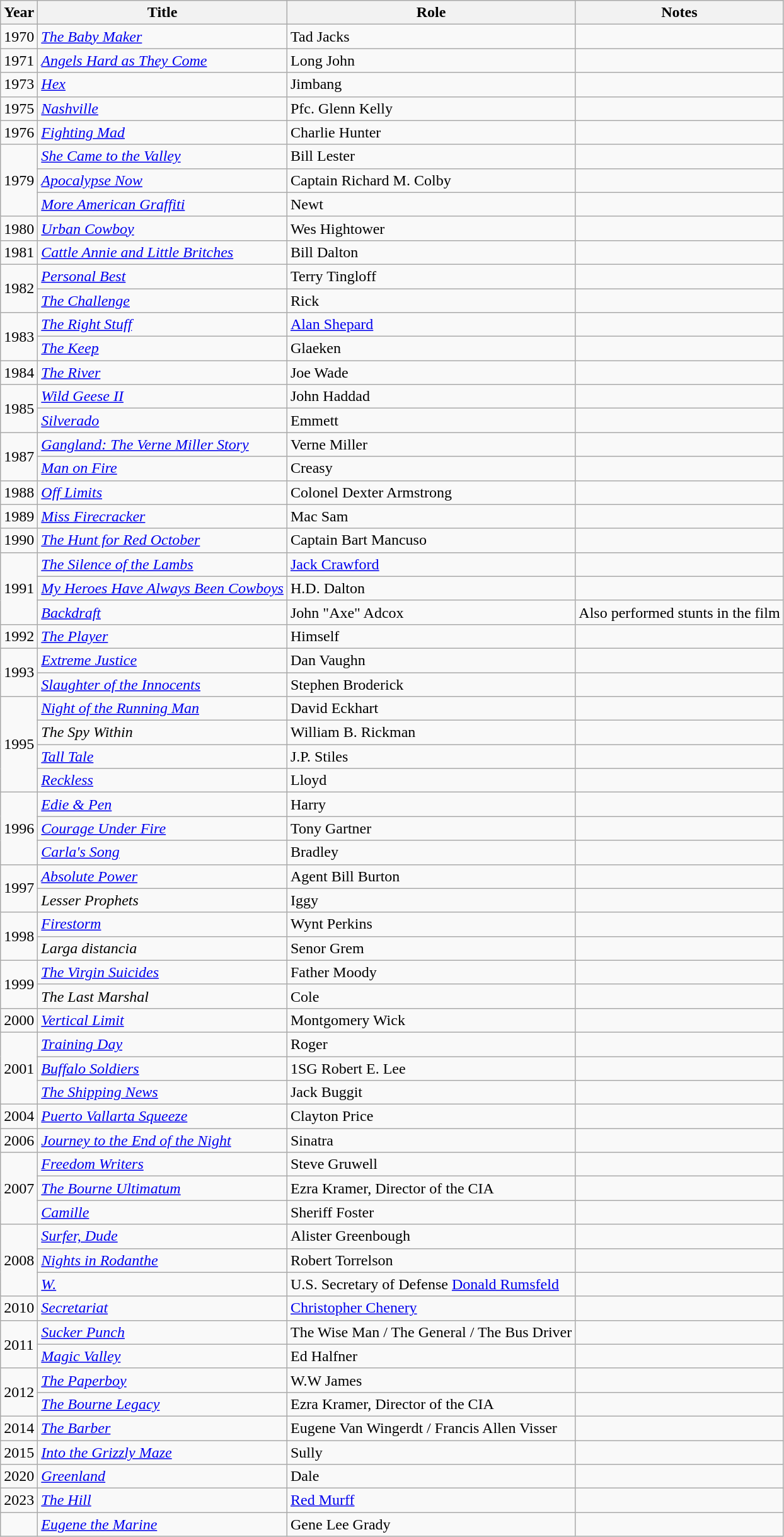<table class="wikitable sortable">
<tr>
<th>Year</th>
<th>Title</th>
<th>Role</th>
<th class="unsortable">Notes</th>
</tr>
<tr>
<td>1970</td>
<td><em><a href='#'>The Baby Maker</a></em></td>
<td>Tad Jacks</td>
<td></td>
</tr>
<tr>
<td>1971</td>
<td><em><a href='#'>Angels Hard as They Come</a></em></td>
<td>Long John</td>
<td></td>
</tr>
<tr>
<td>1973</td>
<td><em><a href='#'>Hex</a></em></td>
<td>Jimbang</td>
<td></td>
</tr>
<tr>
<td>1975</td>
<td><em><a href='#'>Nashville</a></em></td>
<td>Pfc. Glenn Kelly</td>
<td></td>
</tr>
<tr>
<td>1976</td>
<td><em><a href='#'>Fighting Mad</a></em></td>
<td>Charlie Hunter</td>
<td></td>
</tr>
<tr>
<td rowspan=3>1979</td>
<td><em><a href='#'>She Came to the Valley</a></em></td>
<td>Bill Lester</td>
<td></td>
</tr>
<tr>
<td><em><a href='#'>Apocalypse Now</a></em></td>
<td>Captain Richard M. Colby</td>
<td></td>
</tr>
<tr>
<td><em><a href='#'>More American Graffiti</a></em></td>
<td>Newt</td>
<td></td>
</tr>
<tr>
<td>1980</td>
<td><em><a href='#'>Urban Cowboy</a></em></td>
<td>Wes Hightower</td>
<td></td>
</tr>
<tr>
<td>1981</td>
<td><em><a href='#'>Cattle Annie and Little Britches</a></em></td>
<td>Bill Dalton</td>
<td></td>
</tr>
<tr>
<td rowspan=2>1982</td>
<td><em><a href='#'>Personal Best</a></em></td>
<td>Terry Tingloff</td>
<td></td>
</tr>
<tr>
<td><em><a href='#'>The Challenge</a></em></td>
<td>Rick</td>
<td></td>
</tr>
<tr>
<td rowspan=2>1983</td>
<td><em><a href='#'>The Right Stuff</a></em></td>
<td><a href='#'>Alan Shepard</a></td>
<td></td>
</tr>
<tr>
<td><em><a href='#'>The Keep</a></em></td>
<td>Glaeken</td>
<td></td>
</tr>
<tr>
<td>1984</td>
<td><em><a href='#'>The River</a></em></td>
<td>Joe Wade</td>
<td></td>
</tr>
<tr>
<td rowspan=2>1985</td>
<td><em><a href='#'>Wild Geese II</a></em></td>
<td>John Haddad</td>
<td></td>
</tr>
<tr>
<td><em><a href='#'>Silverado</a></em></td>
<td>Emmett</td>
<td></td>
</tr>
<tr>
<td rowspan=2>1987</td>
<td><em><a href='#'>Gangland: The Verne Miller Story</a></em></td>
<td>Verne Miller</td>
<td></td>
</tr>
<tr>
<td><em><a href='#'>Man on Fire</a></em></td>
<td>Creasy</td>
<td></td>
</tr>
<tr>
<td>1988</td>
<td><em><a href='#'>Off Limits</a></em></td>
<td>Colonel Dexter Armstrong</td>
<td></td>
</tr>
<tr>
<td>1989</td>
<td><em><a href='#'>Miss Firecracker</a></em></td>
<td>Mac Sam</td>
<td></td>
</tr>
<tr>
<td>1990</td>
<td><em><a href='#'>The Hunt for Red October</a></em></td>
<td>Captain Bart Mancuso</td>
<td></td>
</tr>
<tr>
<td rowspan=3>1991</td>
<td><em><a href='#'>The Silence of the Lambs</a></em></td>
<td><a href='#'>Jack Crawford</a></td>
<td></td>
</tr>
<tr>
<td><em><a href='#'>My Heroes Have Always Been Cowboys</a></em></td>
<td>H.D. Dalton</td>
<td></td>
</tr>
<tr>
<td><em><a href='#'>Backdraft</a></em></td>
<td>John "Axe" Adcox</td>
<td>Also performed stunts in the film</td>
</tr>
<tr>
<td>1992</td>
<td><em><a href='#'>The Player</a></em></td>
<td>Himself</td>
<td></td>
</tr>
<tr>
<td rowspan=2>1993</td>
<td><em><a href='#'>Extreme Justice</a></em></td>
<td>Dan Vaughn</td>
<td></td>
</tr>
<tr>
<td><em><a href='#'>Slaughter of the Innocents</a></em></td>
<td>Stephen Broderick</td>
<td></td>
</tr>
<tr>
<td rowspan=4>1995</td>
<td><em><a href='#'>Night of the Running Man</a></em></td>
<td>David Eckhart</td>
<td></td>
</tr>
<tr>
<td><em>The Spy Within</em></td>
<td>William B. Rickman</td>
<td></td>
</tr>
<tr>
<td><em><a href='#'>Tall Tale</a></em></td>
<td>J.P. Stiles</td>
<td></td>
</tr>
<tr>
<td><em><a href='#'>Reckless</a></em></td>
<td>Lloyd</td>
<td></td>
</tr>
<tr>
<td rowspan= 3>1996</td>
<td><em><a href='#'>Edie & Pen</a></em></td>
<td>Harry</td>
<td></td>
</tr>
<tr>
<td><em><a href='#'>Courage Under Fire</a></em></td>
<td>Tony Gartner</td>
<td></td>
</tr>
<tr>
<td><em><a href='#'>Carla's Song</a></em></td>
<td>Bradley</td>
<td></td>
</tr>
<tr>
<td rowspan=2>1997</td>
<td><em><a href='#'>Absolute Power</a></em></td>
<td>Agent Bill Burton</td>
<td></td>
</tr>
<tr>
<td><em>Lesser Prophets</em></td>
<td>Iggy</td>
<td></td>
</tr>
<tr>
<td rowspan=2>1998</td>
<td><em><a href='#'>Firestorm</a></em></td>
<td>Wynt Perkins</td>
<td></td>
</tr>
<tr>
<td><em>Larga distancia</em></td>
<td>Senor Grem</td>
<td></td>
</tr>
<tr>
<td rowspan=2>1999</td>
<td><em><a href='#'>The Virgin Suicides</a></em></td>
<td>Father Moody</td>
<td></td>
</tr>
<tr>
<td><em>The Last Marshal</em></td>
<td>Cole</td>
<td></td>
</tr>
<tr>
<td>2000</td>
<td><em><a href='#'>Vertical Limit</a></em></td>
<td>Montgomery Wick</td>
<td></td>
</tr>
<tr>
<td rowspan=3>2001</td>
<td><em><a href='#'>Training Day</a></em></td>
<td>Roger</td>
<td></td>
</tr>
<tr>
<td><em><a href='#'>Buffalo Soldiers</a></em></td>
<td>1SG Robert E. Lee</td>
<td></td>
</tr>
<tr>
<td><em><a href='#'>The Shipping News</a></em></td>
<td>Jack Buggit</td>
<td></td>
</tr>
<tr>
<td>2004</td>
<td><em><a href='#'>Puerto Vallarta Squeeze</a></em></td>
<td>Clayton Price</td>
<td></td>
</tr>
<tr>
<td>2006</td>
<td><em><a href='#'>Journey to the End of the Night</a></em></td>
<td>Sinatra</td>
<td></td>
</tr>
<tr>
<td rowspan=3>2007</td>
<td><em><a href='#'>Freedom Writers</a></em></td>
<td>Steve Gruwell</td>
<td></td>
</tr>
<tr>
<td><em><a href='#'>The Bourne Ultimatum</a></em></td>
<td>Ezra Kramer, Director of the CIA</td>
<td></td>
</tr>
<tr>
<td><em><a href='#'>Camille</a></em></td>
<td>Sheriff Foster</td>
<td></td>
</tr>
<tr>
<td rowspan=3>2008</td>
<td><em><a href='#'>Surfer, Dude</a></em></td>
<td>Alister Greenbough</td>
<td></td>
</tr>
<tr>
<td><em><a href='#'>Nights in Rodanthe</a></em></td>
<td>Robert Torrelson</td>
<td></td>
</tr>
<tr>
<td><em><a href='#'>W.</a></em></td>
<td>U.S. Secretary of Defense <a href='#'>Donald Rumsfeld</a></td>
<td></td>
</tr>
<tr>
<td>2010</td>
<td><em><a href='#'>Secretariat</a></em></td>
<td><a href='#'>Christopher Chenery</a></td>
<td></td>
</tr>
<tr>
<td rowspan=2>2011</td>
<td><em><a href='#'>Sucker Punch</a></em></td>
<td>The Wise Man / The General / The Bus Driver</td>
<td></td>
</tr>
<tr>
<td><em><a href='#'>Magic Valley</a></em></td>
<td>Ed Halfner</td>
<td></td>
</tr>
<tr>
<td rowspan=2>2012</td>
<td><em><a href='#'>The Paperboy</a></em></td>
<td>W.W James</td>
<td></td>
</tr>
<tr>
<td><em><a href='#'>The Bourne Legacy</a></em></td>
<td>Ezra Kramer, Director of the CIA</td>
<td></td>
</tr>
<tr>
<td>2014</td>
<td><em><a href='#'>The Barber</a></em></td>
<td>Eugene Van Wingerdt / Francis Allen Visser</td>
<td></td>
</tr>
<tr>
<td>2015</td>
<td><em><a href='#'>Into the Grizzly Maze</a></em></td>
<td>Sully</td>
<td></td>
</tr>
<tr>
<td>2020</td>
<td><em><a href='#'>Greenland</a></em></td>
<td>Dale</td>
<td></td>
</tr>
<tr>
<td>2023</td>
<td><em><a href='#'>The Hill</a></em></td>
<td><a href='#'>Red Murff</a></td>
<td></td>
</tr>
<tr>
<td></td>
<td><em><a href='#'>Eugene the Marine</a></em></td>
<td>Gene Lee Grady</td>
<td></td>
</tr>
</table>
